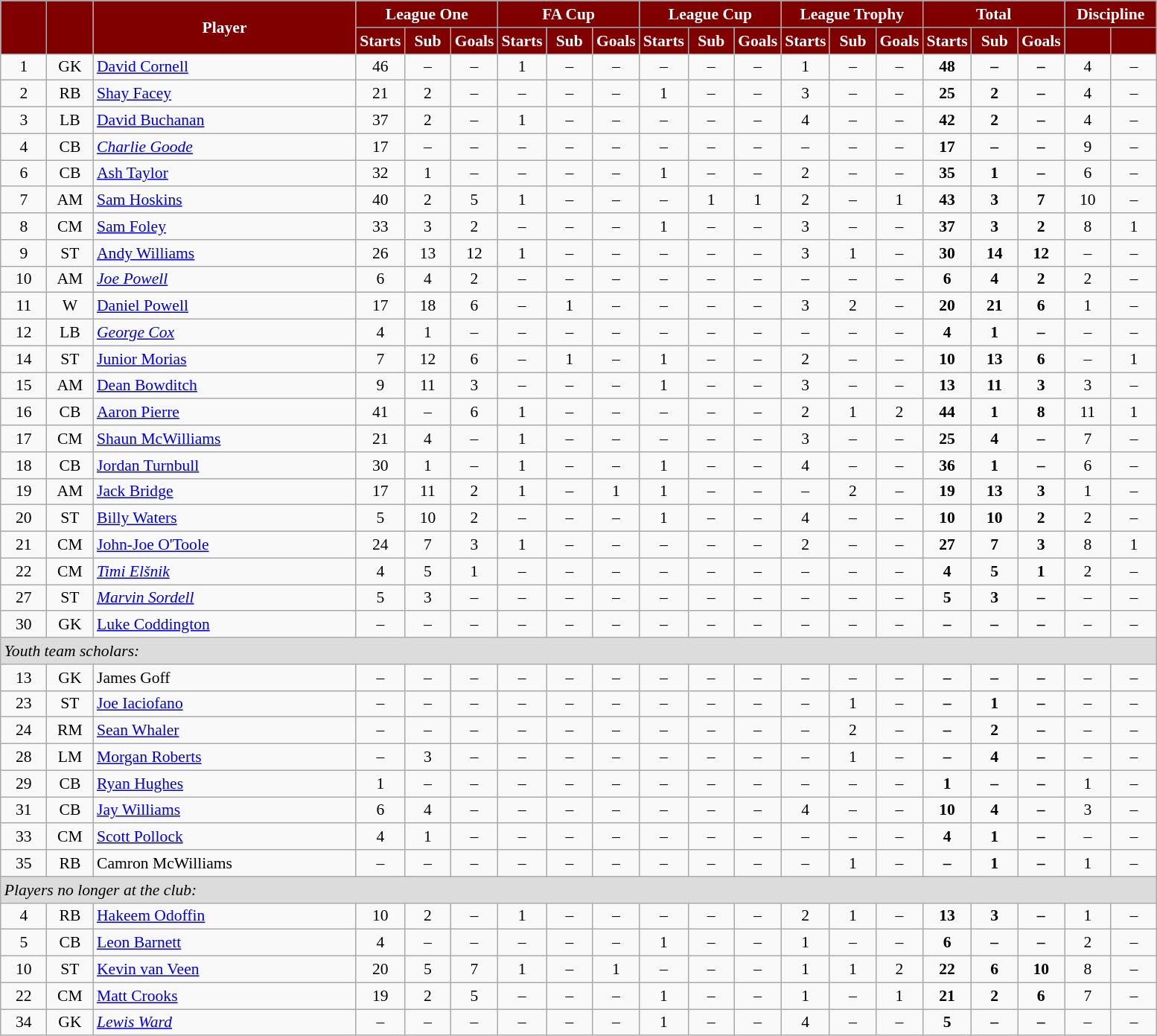<table class="wikitable"  style="text-align:center; font-size:90%; width:82%;">
<tr>
<th rowspan="2" style="background:maroon; color:white;  width: 4%"></th>
<th rowspan="2" style="background:maroon; color:white;  width: 4%"></th>
<th rowspan="2" style="background:maroon; color:white; ">Player</th>
<th colspan="3" style="background:maroon; color:white; ">League One</th>
<th colspan="3" style="background:maroon; color:white; ">FA Cup</th>
<th colspan="3" style="background:maroon; color:white; ">League Cup</th>
<th colspan="3" style="background:maroon; color:white; ">League Trophy</th>
<th colspan="3" style="background:maroon; color:white; ">Total</th>
<th colspan="2" style="background:maroon; color:white; ">Discipline</th>
</tr>
<tr>
<th style="background:maroon; color:white;  width: 4%;">Starts</th>
<th style="background:maroon; color:white;  width: 4%;">Sub</th>
<th style="background:maroon; color:white;  width: 4%;">Goals</th>
<th style="background:maroon; color:white;  width: 4%;">Starts</th>
<th style="background:maroon; color:white;  width: 4%;">Sub</th>
<th style="background:maroon; color:white;  width: 4%;">Goals</th>
<th style="background:maroon; color:white;  width: 4%;">Starts</th>
<th style="background:maroon; color:white;  width: 4%;">Sub</th>
<th style="background:maroon; color:white;  width: 4%;">Goals</th>
<th style="background:maroon; color:white;  width: 4%;">Starts</th>
<th style="background:maroon; color:white;  width: 4%;">Sub</th>
<th style="background:maroon; color:white;  width: 4%;">Goals</th>
<th style="background:maroon; color:white;  width: 4%;">Starts</th>
<th style="background:maroon; color:white;  width: 4%;">Sub</th>
<th style="background:maroon; color:white;  width: 4%;">Goals</th>
<th style="background:maroon; color:white;  width: 4%;"></th>
<th style="background:maroon; color:white;  width: 4%;"></th>
</tr>
<tr>
<td>1</td>
<td>GK</td>
<td style="text-align:left;"><a href='#'>David Cornell</a></td>
<td>46</td>
<td>–</td>
<td>–</td>
<td>1</td>
<td>–</td>
<td>–</td>
<td>–</td>
<td>–</td>
<td>–</td>
<td>1</td>
<td>–</td>
<td>–</td>
<td><strong>48</strong></td>
<td><strong>–</strong></td>
<td><strong>–</strong></td>
<td>4</td>
<td>–</td>
</tr>
<tr>
<td>2</td>
<td>RB</td>
<td style="text-align:left;"><a href='#'>Shay Facey</a></td>
<td>21</td>
<td>2</td>
<td>–</td>
<td>–</td>
<td>–</td>
<td>–</td>
<td>1</td>
<td>–</td>
<td>–</td>
<td>3</td>
<td>–</td>
<td>–</td>
<td><strong>25</strong></td>
<td><strong>2</strong></td>
<td><strong>–</strong></td>
<td>4</td>
<td>–</td>
</tr>
<tr>
<td>3</td>
<td>LB</td>
<td style="text-align:left;"><a href='#'>David Buchanan</a></td>
<td>37</td>
<td>2</td>
<td>–</td>
<td>1</td>
<td>–</td>
<td>–</td>
<td>–</td>
<td>–</td>
<td>–</td>
<td>4</td>
<td>–</td>
<td>–</td>
<td><strong>42</strong></td>
<td><strong>2</strong></td>
<td><strong>–</strong></td>
<td>4</td>
<td>–</td>
</tr>
<tr>
<td>4</td>
<td>CB</td>
<td style="text-align:left;"><em><a href='#'>Charlie Goode</a></em></td>
<td>17</td>
<td>–</td>
<td>–</td>
<td>–</td>
<td>–</td>
<td>–</td>
<td>–</td>
<td>–</td>
<td>–</td>
<td>–</td>
<td>–</td>
<td>–</td>
<td><strong>17</strong></td>
<td><strong>–</strong></td>
<td><strong>–</strong></td>
<td>9</td>
<td>–</td>
</tr>
<tr>
<td>6</td>
<td>CB</td>
<td style="text-align:left;"><a href='#'>Ash Taylor</a></td>
<td>32</td>
<td>1</td>
<td>–</td>
<td>–</td>
<td>–</td>
<td>–</td>
<td>1</td>
<td>–</td>
<td>–</td>
<td>2</td>
<td>–</td>
<td>–</td>
<td><strong>35</strong></td>
<td><strong>1</strong></td>
<td><strong>–</strong></td>
<td>6</td>
<td>–</td>
</tr>
<tr>
<td>7</td>
<td>AM</td>
<td style="text-align:left;"><a href='#'>Sam Hoskins</a></td>
<td>40</td>
<td>2</td>
<td>5</td>
<td>1</td>
<td>–</td>
<td>–</td>
<td>–</td>
<td>1</td>
<td>1</td>
<td>2</td>
<td>–</td>
<td>1</td>
<td><strong>43</strong></td>
<td><strong>3</strong></td>
<td><strong>7</strong></td>
<td>10</td>
<td>–</td>
</tr>
<tr>
<td>8</td>
<td>CM</td>
<td style="text-align:left;"><a href='#'>Sam Foley</a></td>
<td>33</td>
<td>3</td>
<td>2</td>
<td>–</td>
<td>–</td>
<td>–</td>
<td>1</td>
<td>–</td>
<td>–</td>
<td>3</td>
<td>–</td>
<td>–</td>
<td><strong>37</strong></td>
<td><strong>3</strong></td>
<td><strong>2</strong></td>
<td>8</td>
<td>1</td>
</tr>
<tr>
<td>9</td>
<td>ST</td>
<td style="text-align:left;"><a href='#'>Andy Williams</a></td>
<td>26</td>
<td>13</td>
<td>12</td>
<td>1</td>
<td>–</td>
<td>–</td>
<td>–</td>
<td>–</td>
<td>–</td>
<td>3</td>
<td>1</td>
<td>–</td>
<td><strong>30</strong></td>
<td><strong>14</strong></td>
<td><strong>12</strong></td>
<td>–</td>
<td>–</td>
</tr>
<tr>
<td>10</td>
<td>AM</td>
<td style="text-align:left;"><em><a href='#'>Joe Powell</a></em></td>
<td>6</td>
<td>4</td>
<td>2</td>
<td>–</td>
<td>–</td>
<td>–</td>
<td>–</td>
<td>–</td>
<td>–</td>
<td>–</td>
<td>–</td>
<td>–</td>
<td><strong>6</strong></td>
<td><strong>4</strong></td>
<td><strong>2</strong></td>
<td>2</td>
<td>–</td>
</tr>
<tr>
<td>11</td>
<td>W</td>
<td style="text-align:left;"><a href='#'>Daniel Powell</a></td>
<td>17</td>
<td>18</td>
<td>6</td>
<td>–</td>
<td>1</td>
<td>–</td>
<td>–</td>
<td>–</td>
<td>–</td>
<td>3</td>
<td>2</td>
<td>–</td>
<td><strong>20</strong></td>
<td><strong>21</strong></td>
<td><strong>6</strong></td>
<td>1</td>
<td>–</td>
</tr>
<tr>
<td>12</td>
<td>LB</td>
<td style="text-align:left;"><em><a href='#'>George Cox</a></em></td>
<td>4</td>
<td>1</td>
<td>–</td>
<td>–</td>
<td>–</td>
<td>–</td>
<td>–</td>
<td>–</td>
<td>–</td>
<td>–</td>
<td>–</td>
<td>–</td>
<td><strong>4</strong></td>
<td><strong>1</strong></td>
<td><strong>–</strong></td>
<td>–</td>
<td>–</td>
</tr>
<tr>
<td>14</td>
<td>ST</td>
<td style="text-align:left;"><a href='#'>Junior Morias</a></td>
<td>7</td>
<td>12</td>
<td>6</td>
<td>–</td>
<td>1</td>
<td>–</td>
<td>1</td>
<td>–</td>
<td>–</td>
<td>2</td>
<td>–</td>
<td>–</td>
<td><strong>10</strong></td>
<td><strong>13</strong></td>
<td><strong>6</strong></td>
<td>–</td>
<td>1</td>
</tr>
<tr>
<td>15</td>
<td>AM</td>
<td style="text-align:left;"><a href='#'>Dean Bowditch</a></td>
<td>9</td>
<td>11</td>
<td>3</td>
<td>–</td>
<td>–</td>
<td>–</td>
<td>1</td>
<td>–</td>
<td>–</td>
<td>3</td>
<td>–</td>
<td>–</td>
<td><strong>13</strong></td>
<td><strong>11</strong></td>
<td><strong>3</strong></td>
<td>3</td>
<td>–</td>
</tr>
<tr>
<td>16</td>
<td>CB</td>
<td style="text-align:left;"><a href='#'>Aaron Pierre</a></td>
<td>41</td>
<td>–</td>
<td>6</td>
<td>1</td>
<td>–</td>
<td>–</td>
<td>–</td>
<td>–</td>
<td>–</td>
<td>2</td>
<td>1</td>
<td>2</td>
<td><strong>44</strong></td>
<td><strong>1</strong></td>
<td><strong>8</strong></td>
<td>11</td>
<td>1</td>
</tr>
<tr>
<td>17</td>
<td>CM</td>
<td style="text-align:left;"><a href='#'>Shaun McWilliams</a></td>
<td>21</td>
<td>4</td>
<td>–</td>
<td>1</td>
<td>–</td>
<td>–</td>
<td>–</td>
<td>–</td>
<td>–</td>
<td>3</td>
<td>–</td>
<td>–</td>
<td><strong>25</strong></td>
<td><strong>4</strong></td>
<td><strong>–</strong></td>
<td>7</td>
<td>–</td>
</tr>
<tr>
<td>18</td>
<td>CB</td>
<td style="text-align:left;"><a href='#'>Jordan Turnbull</a></td>
<td>30</td>
<td>1</td>
<td>–</td>
<td>1</td>
<td>–</td>
<td>–</td>
<td>1</td>
<td>–</td>
<td>–</td>
<td>4</td>
<td>–</td>
<td>–</td>
<td><strong>36</strong></td>
<td><strong>1</strong></td>
<td><strong>–</strong></td>
<td>6</td>
<td>–</td>
</tr>
<tr>
<td>19</td>
<td>AM</td>
<td style="text-align:left;"><a href='#'>Jack Bridge</a></td>
<td>17</td>
<td>11</td>
<td>2</td>
<td>1</td>
<td>–</td>
<td>1</td>
<td>1</td>
<td>–</td>
<td>–</td>
<td>–</td>
<td>2</td>
<td>–</td>
<td><strong>19</strong></td>
<td><strong>13</strong></td>
<td><strong>3</strong></td>
<td>1</td>
<td>–</td>
</tr>
<tr>
<td>20</td>
<td>ST</td>
<td style="text-align:left;"><a href='#'>Billy Waters</a></td>
<td>5</td>
<td>10</td>
<td>2</td>
<td>–</td>
<td>–</td>
<td>–</td>
<td>1</td>
<td>–</td>
<td>–</td>
<td>4</td>
<td>–</td>
<td>–</td>
<td><strong>10</strong></td>
<td><strong>10</strong></td>
<td><strong>2</strong></td>
<td>2</td>
<td>–</td>
</tr>
<tr>
<td>21</td>
<td>CM</td>
<td style="text-align:left;"><a href='#'>John-Joe O'Toole</a></td>
<td>24</td>
<td>7</td>
<td>3</td>
<td>1</td>
<td>–</td>
<td>–</td>
<td>–</td>
<td>–</td>
<td>–</td>
<td>2</td>
<td>–</td>
<td>–</td>
<td><strong>27</strong></td>
<td><strong>7</strong></td>
<td><strong>3</strong></td>
<td>8</td>
<td>1</td>
</tr>
<tr>
<td>22</td>
<td>CM</td>
<td style="text-align:left;"><em><a href='#'>Timi Elšnik</a></em></td>
<td>4</td>
<td>5</td>
<td>1</td>
<td>–</td>
<td>–</td>
<td>–</td>
<td>–</td>
<td>–</td>
<td>–</td>
<td>–</td>
<td>–</td>
<td>–</td>
<td><strong>4</strong></td>
<td><strong>5</strong></td>
<td><strong>1</strong></td>
<td>2</td>
<td>–</td>
</tr>
<tr>
<td>27</td>
<td>ST</td>
<td style="text-align:left;"><em><a href='#'>Marvin Sordell</a></em></td>
<td>5</td>
<td>3</td>
<td>–</td>
<td>–</td>
<td>–</td>
<td>–</td>
<td>–</td>
<td>–</td>
<td>–</td>
<td>–</td>
<td>–</td>
<td>–</td>
<td><strong>5</strong></td>
<td><strong>3</strong></td>
<td><strong>–</strong></td>
<td>–</td>
<td>–</td>
</tr>
<tr>
<td>30</td>
<td>GK</td>
<td style="text-align:left;"><a href='#'>Luke Coddington</a></td>
<td>–</td>
<td>–</td>
<td>–</td>
<td>–</td>
<td>–</td>
<td>–</td>
<td>–</td>
<td>–</td>
<td>–</td>
<td>–</td>
<td>–</td>
<td>–</td>
<td><strong>–</strong></td>
<td><strong>–</strong></td>
<td><strong>–</strong></td>
<td>–</td>
<td>–</td>
</tr>
<tr>
<td colspan="20" style="background:#dcdcdc; text-align:left;"><em>Youth team scholars:</em></td>
</tr>
<tr>
<td>13</td>
<td>GK</td>
<td style="text-align:left;">James Goff</td>
<td>–</td>
<td>–</td>
<td>–</td>
<td>–</td>
<td>–</td>
<td>–</td>
<td>–</td>
<td>–</td>
<td>–</td>
<td>–</td>
<td>–</td>
<td>–</td>
<td><strong>–</strong></td>
<td><strong>–</strong></td>
<td><strong>–</strong></td>
<td>–</td>
<td>–</td>
</tr>
<tr>
<td>23</td>
<td>ST</td>
<td style="text-align:left;"><a href='#'>Joe Iaciofano</a></td>
<td>–</td>
<td>–</td>
<td>–</td>
<td>–</td>
<td>–</td>
<td>–</td>
<td>–</td>
<td>–</td>
<td>–</td>
<td>–</td>
<td>1</td>
<td>–</td>
<td><strong>–</strong></td>
<td><strong>1</strong></td>
<td><strong>–</strong></td>
<td>–</td>
<td>–</td>
</tr>
<tr>
<td>24</td>
<td>RM</td>
<td style="text-align:left;"><a href='#'>Sean Whaler</a></td>
<td>–</td>
<td>–</td>
<td>–</td>
<td>–</td>
<td>–</td>
<td>–</td>
<td>–</td>
<td>–</td>
<td>–</td>
<td>–</td>
<td>2</td>
<td>–</td>
<td><strong>–</strong></td>
<td><strong>2</strong></td>
<td><strong>–</strong></td>
<td>–</td>
<td>–</td>
</tr>
<tr>
<td>28</td>
<td>LM</td>
<td style="text-align:left;"><a href='#'>Morgan Roberts</a></td>
<td>–</td>
<td>3</td>
<td>–</td>
<td>–</td>
<td>–</td>
<td>–</td>
<td>–</td>
<td>–</td>
<td>–</td>
<td>–</td>
<td>1</td>
<td>–</td>
<td><strong>–</strong></td>
<td><strong>4</strong></td>
<td><strong>–</strong></td>
<td>–</td>
<td>–</td>
</tr>
<tr>
<td>29</td>
<td>CB</td>
<td style="text-align:left;"><a href='#'>Ryan Hughes</a></td>
<td>1</td>
<td>–</td>
<td>–</td>
<td>–</td>
<td>–</td>
<td>–</td>
<td>–</td>
<td>–</td>
<td>–</td>
<td>–</td>
<td>–</td>
<td>–</td>
<td><strong>1</strong></td>
<td><strong>–</strong></td>
<td><strong>–</strong></td>
<td>1</td>
<td>–</td>
</tr>
<tr>
<td>31</td>
<td>CB</td>
<td style="text-align:left;"><a href='#'>Jay Williams</a></td>
<td>6</td>
<td>4</td>
<td>–</td>
<td>–</td>
<td>–</td>
<td>–</td>
<td>–</td>
<td>–</td>
<td>–</td>
<td>4</td>
<td>–</td>
<td>–</td>
<td><strong>10</strong></td>
<td><strong>4</strong></td>
<td><strong>–</strong></td>
<td>3</td>
<td>–</td>
</tr>
<tr>
<td>33</td>
<td>CM</td>
<td style="text-align:left;"><a href='#'>Scott Pollock</a></td>
<td>4</td>
<td>1</td>
<td>–</td>
<td>–</td>
<td>–</td>
<td>–</td>
<td>–</td>
<td>–</td>
<td>–</td>
<td>–</td>
<td>–</td>
<td>–</td>
<td><strong>4</strong></td>
<td><strong>1</strong></td>
<td><strong>–</strong></td>
<td>–</td>
<td>–</td>
</tr>
<tr>
<td>35</td>
<td>RB</td>
<td style="text-align:left;">Camron McWilliams</td>
<td>–</td>
<td>–</td>
<td>–</td>
<td>–</td>
<td>–</td>
<td>–</td>
<td>–</td>
<td>–</td>
<td>–</td>
<td>–</td>
<td>1</td>
<td>–</td>
<td><strong>–</strong></td>
<td><strong>1</strong></td>
<td><strong>–</strong></td>
<td>1</td>
<td>–</td>
</tr>
<tr>
<td colspan="20" style="background:#dcdcdc; text-align:left;"><em>Players no longer at the club:</em></td>
</tr>
<tr>
<td>4</td>
<td>RB</td>
<td style="text-align:left;"><a href='#'>Hakeem Odoffin</a></td>
<td>10</td>
<td>2</td>
<td>–</td>
<td>1</td>
<td>–</td>
<td>–</td>
<td>–</td>
<td>–</td>
<td>–</td>
<td>2</td>
<td>1</td>
<td>–</td>
<td><strong>13</strong></td>
<td><strong>3</strong></td>
<td><strong>–</strong></td>
<td>1</td>
<td>–</td>
</tr>
<tr>
<td>5</td>
<td>CB</td>
<td style="text-align:left;"><a href='#'>Leon Barnett</a></td>
<td>4</td>
<td>–</td>
<td>–</td>
<td>–</td>
<td>–</td>
<td>–</td>
<td>1</td>
<td>–</td>
<td>–</td>
<td>1</td>
<td>–</td>
<td>–</td>
<td><strong>6</strong></td>
<td><strong>–</strong></td>
<td><strong>–</strong></td>
<td>2</td>
<td>–</td>
</tr>
<tr>
<td>10</td>
<td>ST</td>
<td style="text-align:left;"><a href='#'>Kevin van Veen</a></td>
<td>20</td>
<td>5</td>
<td>7</td>
<td>1</td>
<td>–</td>
<td>1</td>
<td>–</td>
<td>–</td>
<td>–</td>
<td>1</td>
<td>1</td>
<td>2</td>
<td><strong>22</strong></td>
<td><strong>6</strong></td>
<td><strong>10</strong></td>
<td>8</td>
<td>–</td>
</tr>
<tr>
<td>22</td>
<td>CM</td>
<td style="text-align:left;"><a href='#'>Matt Crooks</a></td>
<td>19</td>
<td>2</td>
<td>5</td>
<td>–</td>
<td>–</td>
<td>–</td>
<td>1</td>
<td>–</td>
<td>–</td>
<td>1</td>
<td>–</td>
<td>1</td>
<td><strong>21</strong></td>
<td><strong>2</strong></td>
<td><strong>6</strong></td>
<td>7</td>
<td>–</td>
</tr>
<tr>
<td>34</td>
<td>GK</td>
<td style="text-align:left;"><em><a href='#'>Lewis Ward</a></em></td>
<td>–</td>
<td>–</td>
<td>–</td>
<td>–</td>
<td>–</td>
<td>–</td>
<td>1</td>
<td>–</td>
<td>–</td>
<td>4</td>
<td>–</td>
<td>–</td>
<td><strong>5</strong></td>
<td><strong>–</strong></td>
<td><strong>–</strong></td>
<td>–</td>
<td>–</td>
</tr>
</table>
